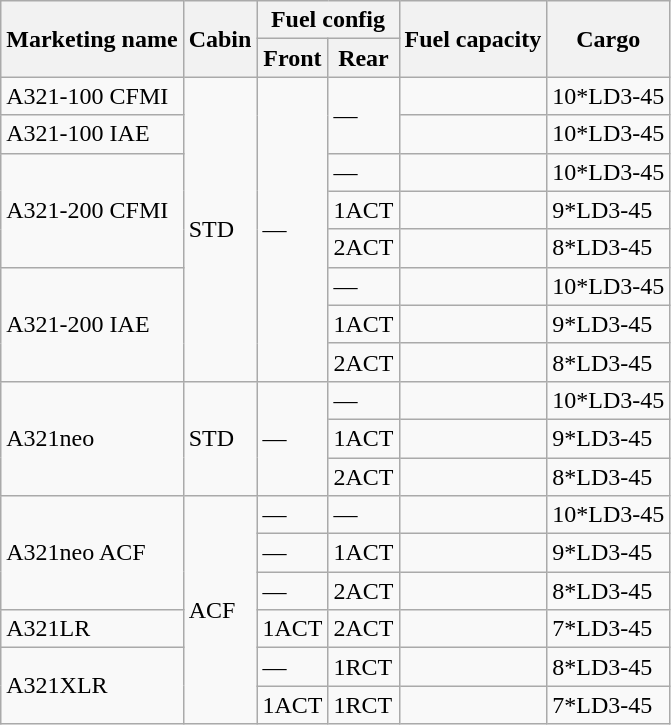<table class="wikitable sortable">
<tr>
<th rowspan="2">Marketing name</th>
<th rowspan="2">Cabin</th>
<th colspan="2">Fuel config</th>
<th rowspan="2">Fuel capacity</th>
<th rowspan="2">Cargo</th>
</tr>
<tr>
<th>Front</th>
<th>Rear</th>
</tr>
<tr>
<td>A321-100 CFMI</td>
<td rowspan="8">STD</td>
<td rowspan="8">—</td>
<td rowspan="2">—</td>
<td></td>
<td>10*LD3-45</td>
</tr>
<tr>
<td>A321-100 IAE</td>
<td></td>
<td>10*LD3-45</td>
</tr>
<tr>
<td rowspan="3">A321-200 CFMI</td>
<td>—</td>
<td></td>
<td>10*LD3-45</td>
</tr>
<tr>
<td>1ACT</td>
<td></td>
<td>9*LD3-45</td>
</tr>
<tr>
<td>2ACT</td>
<td></td>
<td>8*LD3-45</td>
</tr>
<tr>
<td rowspan="3">A321-200 IAE</td>
<td>—</td>
<td></td>
<td>10*LD3-45</td>
</tr>
<tr>
<td>1ACT</td>
<td></td>
<td>9*LD3-45</td>
</tr>
<tr>
<td>2ACT</td>
<td></td>
<td>8*LD3-45</td>
</tr>
<tr>
<td rowspan="3">A321neo</td>
<td rowspan="3">STD</td>
<td rowspan="3">—</td>
<td>—</td>
<td></td>
<td>10*LD3-45</td>
</tr>
<tr>
<td>1ACT</td>
<td></td>
<td>9*LD3-45</td>
</tr>
<tr>
<td>2ACT</td>
<td></td>
<td>8*LD3-45</td>
</tr>
<tr>
<td rowspan="3">A321neo ACF</td>
<td rowspan="6">ACF</td>
<td>—</td>
<td>—</td>
<td></td>
<td>10*LD3-45</td>
</tr>
<tr>
<td>—</td>
<td>1ACT</td>
<td></td>
<td>9*LD3-45</td>
</tr>
<tr>
<td>—</td>
<td>2ACT</td>
<td></td>
<td>8*LD3-45</td>
</tr>
<tr>
<td>A321LR</td>
<td>1ACT</td>
<td>2ACT</td>
<td></td>
<td>7*LD3-45</td>
</tr>
<tr>
<td rowspan="2">A321XLR</td>
<td>—</td>
<td>1RCT</td>
<td></td>
<td>8*LD3-45</td>
</tr>
<tr>
<td>1ACT</td>
<td>1RCT</td>
<td></td>
<td>7*LD3-45</td>
</tr>
</table>
